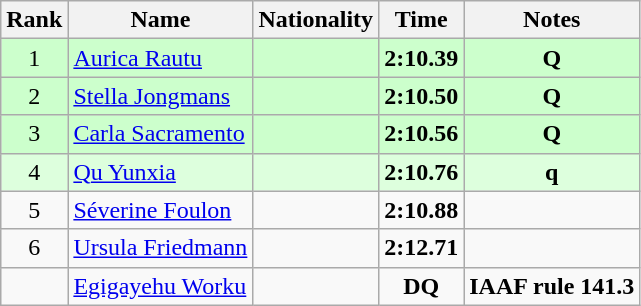<table class="wikitable sortable" style="text-align:center">
<tr>
<th>Rank</th>
<th>Name</th>
<th>Nationality</th>
<th>Time</th>
<th>Notes</th>
</tr>
<tr bgcolor=ccffcc>
<td>1</td>
<td align=left><a href='#'>Aurica Rautu</a></td>
<td align=left></td>
<td><strong>2:10.39</strong></td>
<td><strong>Q</strong></td>
</tr>
<tr bgcolor=ccffcc>
<td>2</td>
<td align=left><a href='#'>Stella Jongmans</a></td>
<td align=left></td>
<td><strong>2:10.50</strong></td>
<td><strong>Q</strong></td>
</tr>
<tr bgcolor=ccffcc>
<td>3</td>
<td align=left><a href='#'>Carla Sacramento</a></td>
<td align=left></td>
<td><strong>2:10.56</strong></td>
<td><strong>Q</strong></td>
</tr>
<tr bgcolor=ddffdd>
<td>4</td>
<td align=left><a href='#'>Qu Yunxia</a></td>
<td align=left></td>
<td><strong>2:10.76</strong></td>
<td><strong>q</strong></td>
</tr>
<tr>
<td>5</td>
<td align=left><a href='#'>Séverine Foulon</a></td>
<td align=left></td>
<td><strong>2:10.88</strong></td>
<td></td>
</tr>
<tr>
<td>6</td>
<td align=left><a href='#'>Ursula Friedmann</a></td>
<td align=left></td>
<td><strong>2:12.71</strong></td>
<td></td>
</tr>
<tr>
<td></td>
<td align=left><a href='#'>Egigayehu Worku</a></td>
<td align=left></td>
<td><strong>DQ</strong></td>
<td><strong>IAAF rule 141.3</strong></td>
</tr>
</table>
